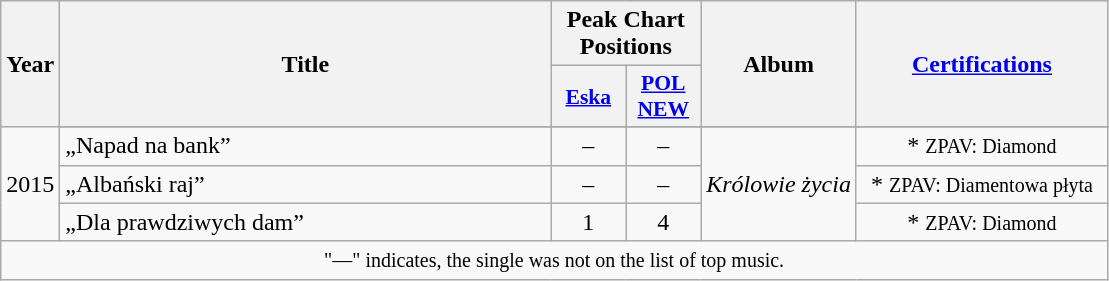<table class="wikitable plainrowheaders" style="text-align:center;">
<tr>
<th rowspan="2" scope="col" style="width:2em;">Year</th>
<th scope="col" rowspan="2" style="width:20em;">Title</th>
<th scope="col" colspan="2">Peak Chart Positions</th>
<th scope="col" rowspan="2">Album</th>
<th scope="col" rowspan="2" style="width:10em;"><a href='#'>Certifications</a></th>
</tr>
<tr>
<th scope="col" style="width:3em;font-size:90%;"><a href='#'>Eska</a><br></th>
<th scope="col" style="width:3em;font-size:90%;"><a href='#'>POL NEW</a><br></th>
</tr>
<tr>
<td rowspan="4">2015</td>
</tr>
<tr>
<td align="left">„Napad na bank”</td>
<td>–</td>
<td>–</td>
<td rowspan=3><em>Królowie życia</em></td>
<td>* <small>ZPAV: Diamond</small></td>
</tr>
<tr>
<td align="left">„Albański raj”</td>
<td>–</td>
<td>–</td>
<td>* <small>ZPAV: Diamentowa płyta</small></td>
</tr>
<tr>
<td align="left">„Dla prawdziwych dam”</td>
<td>1</td>
<td>4</td>
<td>* <small>ZPAV: Diamond</small></td>
</tr>
<tr>
<td colspan="6"><small>"—" indicates, the single was not on the list of top music.</small></td>
</tr>
</table>
